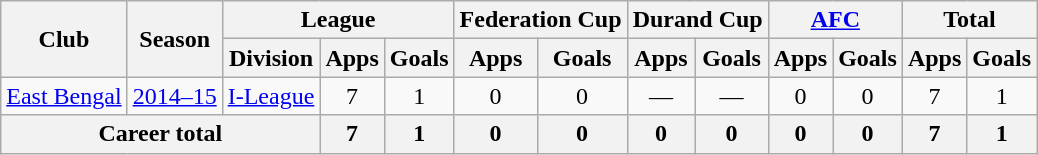<table class="wikitable" style="text-align: center;">
<tr>
<th rowspan="2">Club</th>
<th rowspan="2">Season</th>
<th colspan="3">League</th>
<th colspan="2">Federation Cup</th>
<th colspan="2">Durand Cup</th>
<th colspan="2"><a href='#'>AFC</a></th>
<th colspan="2">Total</th>
</tr>
<tr>
<th>Division</th>
<th>Apps</th>
<th>Goals</th>
<th>Apps</th>
<th>Goals</th>
<th>Apps</th>
<th>Goals</th>
<th>Apps</th>
<th>Goals</th>
<th>Apps</th>
<th>Goals</th>
</tr>
<tr>
<td rowspan="1"><a href='#'>East Bengal</a></td>
<td><a href='#'>2014–15</a></td>
<td><a href='#'>I-League</a></td>
<td>7</td>
<td>1</td>
<td>0</td>
<td>0</td>
<td>—</td>
<td>—</td>
<td>0</td>
<td>0</td>
<td>7</td>
<td>1</td>
</tr>
<tr>
<th colspan="3">Career total</th>
<th>7</th>
<th>1</th>
<th>0</th>
<th>0</th>
<th>0</th>
<th>0</th>
<th>0</th>
<th>0</th>
<th>7</th>
<th>1</th>
</tr>
</table>
